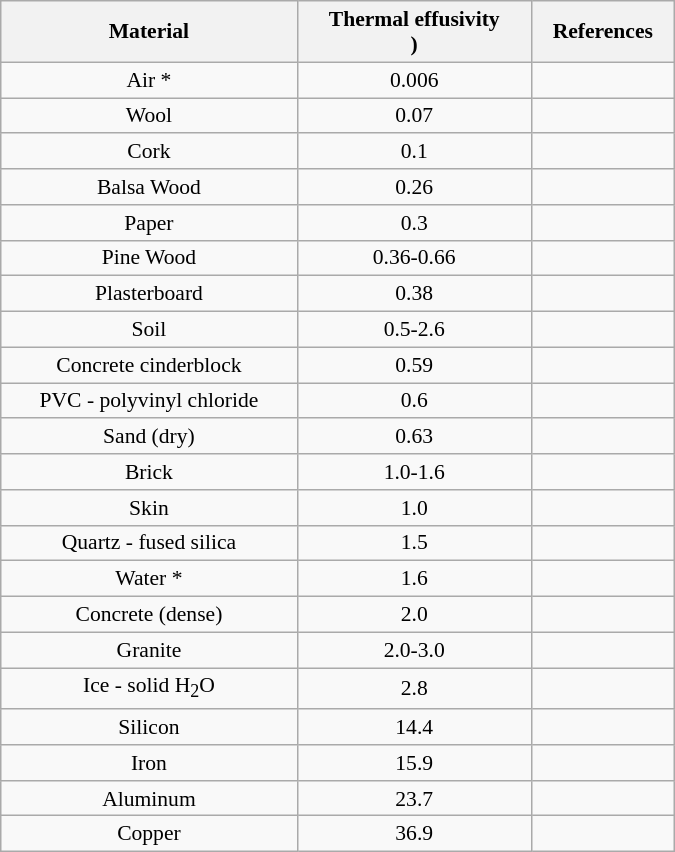<table class="wikitable sortable" style="text-align:center; font-size:0.9em; width:450px;">
<tr>
<th scope="col">Material</th>
<th scope="col">Thermal effusivity <br> )</th>
<th scope="col" class="unsortable">References</th>
</tr>
<tr>
<td>Air * </td>
<td>0.006</td>
<td></td>
</tr>
<tr>
<td>Wool</td>
<td>0.07</td>
<td></td>
</tr>
<tr>
<td>Cork</td>
<td>0.1</td>
<td></td>
</tr>
<tr>
<td>Balsa Wood</td>
<td>0.26</td>
<td></td>
</tr>
<tr>
<td>Paper</td>
<td>0.3</td>
<td></td>
</tr>
<tr>
<td>Pine Wood</td>
<td>0.36-0.66</td>
<td></td>
</tr>
<tr>
<td>Plasterboard</td>
<td>0.38</td>
<td></td>
</tr>
<tr>
<td>Soil</td>
<td>0.5-2.6</td>
<td></td>
</tr>
<tr>
<td>Concrete cinderblock</td>
<td>0.59</td>
<td></td>
</tr>
<tr>
<td>PVC - polyvinyl chloride</td>
<td>0.6</td>
<td></td>
</tr>
<tr>
<td>Sand (dry)</td>
<td>0.63</td>
<td></td>
</tr>
<tr>
<td>Brick</td>
<td>1.0-1.6</td>
<td></td>
</tr>
<tr>
<td>Skin</td>
<td>1.0</td>
<td></td>
</tr>
<tr>
<td>Quartz - fused silica</td>
<td>1.5</td>
<td></td>
</tr>
<tr>
<td>Water * </td>
<td>1.6</td>
<td></td>
</tr>
<tr>
<td>Concrete (dense)</td>
<td>2.0</td>
<td></td>
</tr>
<tr>
<td>Granite</td>
<td>2.0-3.0</td>
<td></td>
</tr>
<tr>
<td>Ice - solid H<sub>2</sub>O</td>
<td>2.8</td>
<td></td>
</tr>
<tr>
<td>Silicon</td>
<td>14.4</td>
<td></td>
</tr>
<tr>
<td>Iron</td>
<td>15.9</td>
<td></td>
</tr>
<tr>
<td>Aluminum</td>
<td>23.7</td>
<td></td>
</tr>
<tr>
<td>Copper</td>
<td>36.9</td>
<td></td>
</tr>
</table>
